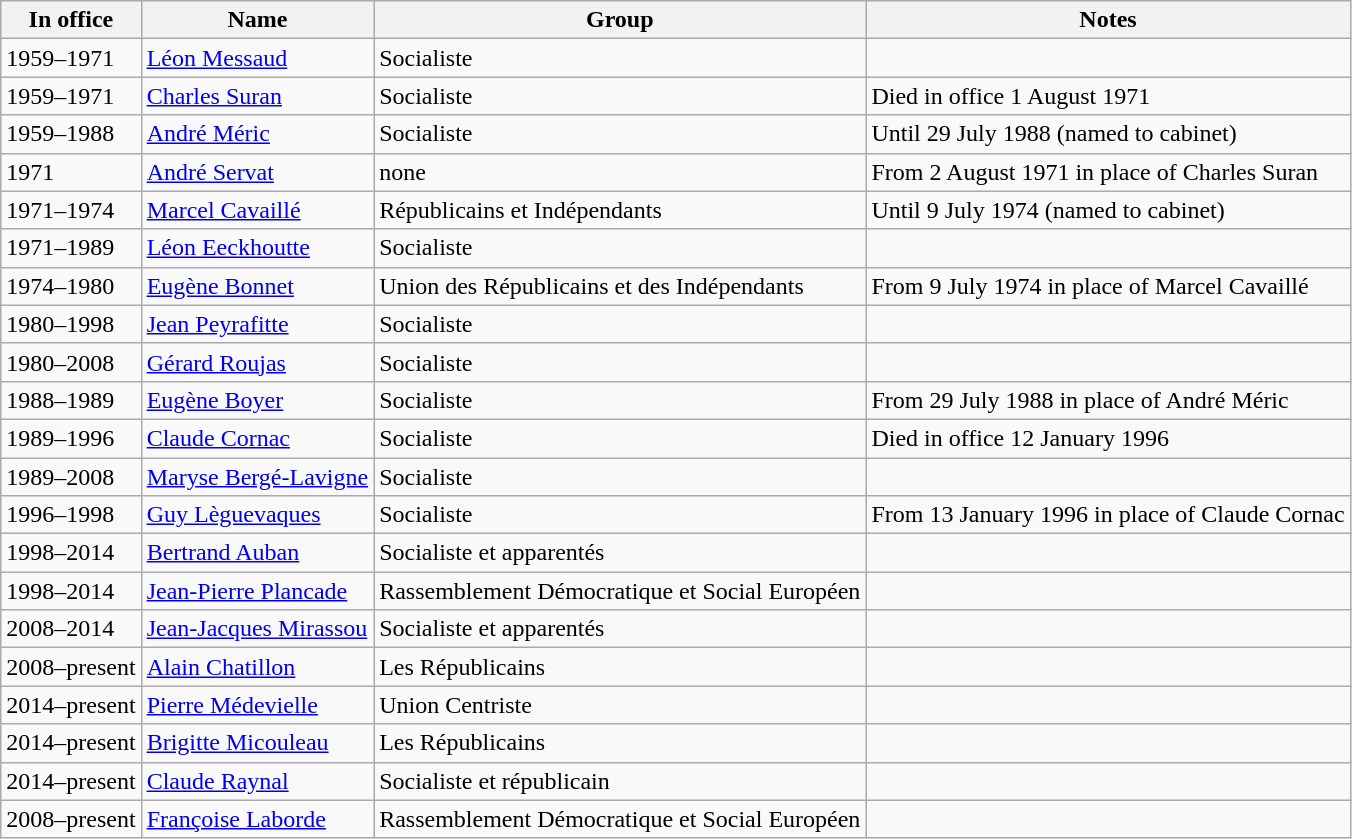<table class="wikitable sortable">
<tr>
<th>In office</th>
<th>Name</th>
<th>Group</th>
<th>Notes</th>
</tr>
<tr>
<td>1959–1971</td>
<td><a href='#'>Léon Messaud</a></td>
<td>Socialiste</td>
<td></td>
</tr>
<tr>
<td>1959–1971</td>
<td><a href='#'>Charles Suran</a></td>
<td>Socialiste</td>
<td>Died in office 1 August 1971</td>
</tr>
<tr>
<td>1959–1988</td>
<td><a href='#'>André Méric</a></td>
<td>Socialiste</td>
<td>Until 29 July 1988 (named to cabinet)</td>
</tr>
<tr>
<td>1971</td>
<td><a href='#'>André Servat</a></td>
<td>none</td>
<td>From 2 August 1971 in place of Charles Suran</td>
</tr>
<tr>
<td>1971–1974</td>
<td><a href='#'>Marcel Cavaillé</a></td>
<td>Républicains et Indépendants</td>
<td>Until 9 July 1974 (named to cabinet)</td>
</tr>
<tr>
<td>1971–1989</td>
<td><a href='#'>Léon Eeckhoutte</a></td>
<td>Socialiste</td>
<td></td>
</tr>
<tr>
<td>1974–1980</td>
<td><a href='#'>Eugène Bonnet</a></td>
<td>Union des Républicains et des Indépendants</td>
<td>From 9 July 1974 in place of Marcel Cavaillé</td>
</tr>
<tr>
<td>1980–1998</td>
<td><a href='#'>Jean Peyrafitte</a></td>
<td>Socialiste</td>
<td></td>
</tr>
<tr>
<td>1980–2008</td>
<td><a href='#'>Gérard Roujas</a></td>
<td>Socialiste</td>
<td></td>
</tr>
<tr>
<td>1988–1989</td>
<td><a href='#'>Eugène Boyer</a></td>
<td>Socialiste</td>
<td>From 29 July 1988 in place of André Méric</td>
</tr>
<tr>
<td>1989–1996</td>
<td><a href='#'>Claude Cornac</a></td>
<td>Socialiste</td>
<td>Died in office 12 January 1996</td>
</tr>
<tr>
<td>1989–2008</td>
<td><a href='#'>Maryse Bergé-Lavigne</a></td>
<td>Socialiste</td>
<td></td>
</tr>
<tr>
<td>1996–1998</td>
<td><a href='#'>Guy Lèguevaques</a></td>
<td>Socialiste</td>
<td>From 13 January 1996 in place of Claude Cornac</td>
</tr>
<tr>
<td>1998–2014</td>
<td><a href='#'>Bertrand Auban</a></td>
<td>Socialiste et apparentés</td>
<td></td>
</tr>
<tr>
<td>1998–2014</td>
<td><a href='#'>Jean-Pierre Plancade</a></td>
<td>Rassemblement Démocratique et Social Européen</td>
<td></td>
</tr>
<tr>
<td>2008–2014</td>
<td><a href='#'>Jean-Jacques Mirassou</a></td>
<td>Socialiste et apparentés</td>
<td></td>
</tr>
<tr>
<td>2008–present</td>
<td><a href='#'>Alain Chatillon</a></td>
<td>Les Républicains</td>
<td></td>
</tr>
<tr>
<td>2014–present</td>
<td><a href='#'>Pierre Médevielle</a></td>
<td>Union Centriste</td>
<td></td>
</tr>
<tr>
<td>2014–present</td>
<td><a href='#'>Brigitte Micouleau</a></td>
<td>Les Républicains</td>
<td></td>
</tr>
<tr>
<td>2014–present</td>
<td><a href='#'>Claude Raynal</a></td>
<td>Socialiste et républicain</td>
<td></td>
</tr>
<tr>
<td>2008–present</td>
<td><a href='#'>Françoise Laborde</a></td>
<td>Rassemblement Démocratique et Social Européen</td>
<td></td>
</tr>
</table>
